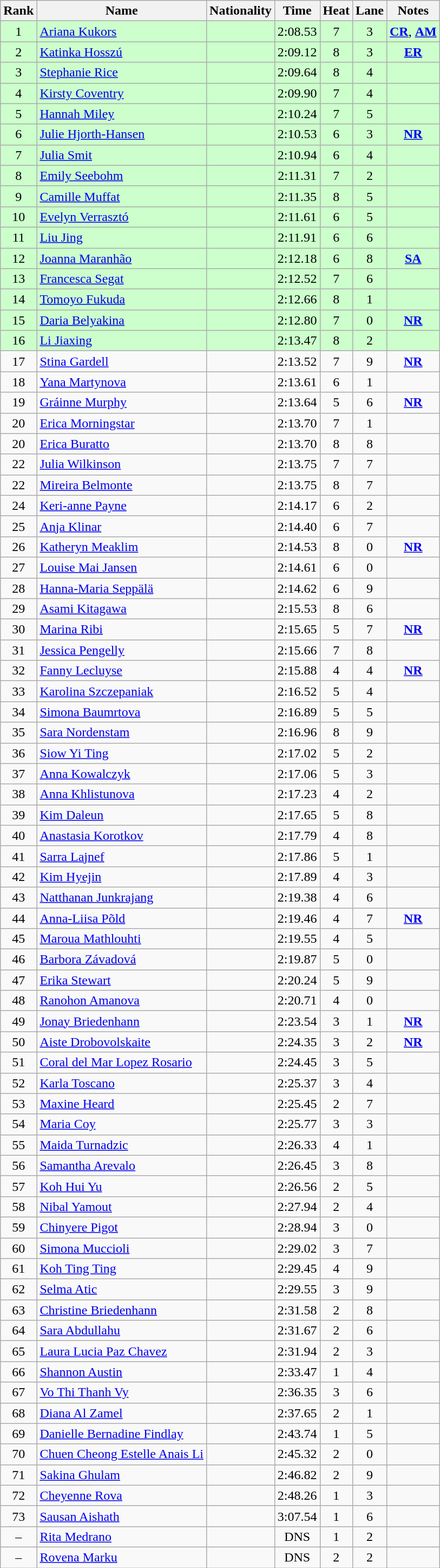<table class="wikitable sortable" style="text-align:center">
<tr>
<th>Rank</th>
<th>Name</th>
<th>Nationality</th>
<th>Time</th>
<th>Heat</th>
<th>Lane</th>
<th>Notes</th>
</tr>
<tr bgcolor=ccffcc>
<td>1</td>
<td align=left><a href='#'>Ariana Kukors</a></td>
<td align=left></td>
<td>2:08.53</td>
<td>7</td>
<td>3</td>
<td><strong><a href='#'>CR</a></strong>, <strong><a href='#'>AM</a></strong></td>
</tr>
<tr bgcolor=ccffcc>
<td>2</td>
<td align=left><a href='#'>Katinka Hosszú</a></td>
<td align=left></td>
<td>2:09.12</td>
<td>8</td>
<td>3</td>
<td><strong><a href='#'>ER</a></strong></td>
</tr>
<tr bgcolor=ccffcc>
<td>3</td>
<td align=left><a href='#'>Stephanie Rice</a></td>
<td align=left></td>
<td>2:09.64</td>
<td>8</td>
<td>4</td>
<td></td>
</tr>
<tr bgcolor=ccffcc>
<td>4</td>
<td align=left><a href='#'>Kirsty Coventry</a></td>
<td align=left></td>
<td>2:09.90</td>
<td>7</td>
<td>4</td>
<td></td>
</tr>
<tr bgcolor=ccffcc>
<td>5</td>
<td align=left><a href='#'>Hannah Miley</a></td>
<td align=left></td>
<td>2:10.24</td>
<td>7</td>
<td>5</td>
<td></td>
</tr>
<tr bgcolor=ccffcc>
<td>6</td>
<td align=left><a href='#'>Julie Hjorth-Hansen</a></td>
<td align=left></td>
<td>2:10.53</td>
<td>6</td>
<td>3</td>
<td><strong><a href='#'>NR</a></strong></td>
</tr>
<tr bgcolor=ccffcc>
<td>7</td>
<td align=left><a href='#'>Julia Smit</a></td>
<td align=left></td>
<td>2:10.94</td>
<td>6</td>
<td>4</td>
<td></td>
</tr>
<tr bgcolor=ccffcc>
<td>8</td>
<td align=left><a href='#'>Emily Seebohm</a></td>
<td align=left></td>
<td>2:11.31</td>
<td>7</td>
<td>2</td>
<td></td>
</tr>
<tr bgcolor=ccffcc>
<td>9</td>
<td align=left><a href='#'>Camille Muffat</a></td>
<td align=left></td>
<td>2:11.35</td>
<td>8</td>
<td>5</td>
<td></td>
</tr>
<tr bgcolor=ccffcc>
<td>10</td>
<td align=left><a href='#'>Evelyn Verrasztó</a></td>
<td align=left></td>
<td>2:11.61</td>
<td>6</td>
<td>5</td>
<td></td>
</tr>
<tr bgcolor=ccffcc>
<td>11</td>
<td align=left><a href='#'>Liu Jing</a></td>
<td align=left></td>
<td>2:11.91</td>
<td>6</td>
<td>6</td>
<td></td>
</tr>
<tr bgcolor=ccffcc>
<td>12</td>
<td align=left><a href='#'>Joanna Maranhão</a></td>
<td align=left></td>
<td>2:12.18</td>
<td>6</td>
<td>8</td>
<td><strong><a href='#'>SA</a></strong></td>
</tr>
<tr bgcolor=ccffcc>
<td>13</td>
<td align=left><a href='#'>Francesca Segat</a></td>
<td align=left></td>
<td>2:12.52</td>
<td>7</td>
<td>6</td>
<td></td>
</tr>
<tr bgcolor=ccffcc>
<td>14</td>
<td align=left><a href='#'>Tomoyo Fukuda</a></td>
<td align=left></td>
<td>2:12.66</td>
<td>8</td>
<td>1</td>
<td></td>
</tr>
<tr bgcolor=ccffcc>
<td>15</td>
<td align=left><a href='#'>Daria Belyakina</a></td>
<td align=left></td>
<td>2:12.80</td>
<td>7</td>
<td>0</td>
<td><strong><a href='#'>NR</a></strong></td>
</tr>
<tr bgcolor=ccffcc>
<td>16</td>
<td align=left><a href='#'>Li Jiaxing</a></td>
<td align=left></td>
<td>2:13.47</td>
<td>8</td>
<td>2</td>
<td></td>
</tr>
<tr>
<td>17</td>
<td align=left><a href='#'>Stina Gardell</a></td>
<td align=left></td>
<td>2:13.52</td>
<td>7</td>
<td>9</td>
<td><strong><a href='#'>NR</a></strong></td>
</tr>
<tr>
<td>18</td>
<td align=left><a href='#'>Yana Martynova</a></td>
<td align=left></td>
<td>2:13.61</td>
<td>6</td>
<td>1</td>
<td></td>
</tr>
<tr>
<td>19</td>
<td align=left><a href='#'>Gráinne Murphy</a></td>
<td align=left></td>
<td>2:13.64</td>
<td>5</td>
<td>6</td>
<td><strong><a href='#'>NR</a></strong></td>
</tr>
<tr>
<td>20</td>
<td align=left><a href='#'>Erica Morningstar</a></td>
<td align=left></td>
<td>2:13.70</td>
<td>7</td>
<td>1</td>
<td></td>
</tr>
<tr>
<td>20</td>
<td align=left><a href='#'>Erica Buratto</a></td>
<td align=left></td>
<td>2:13.70</td>
<td>8</td>
<td>8</td>
<td></td>
</tr>
<tr>
<td>22</td>
<td align=left><a href='#'>Julia Wilkinson</a></td>
<td align=left></td>
<td>2:13.75</td>
<td>7</td>
<td>7</td>
<td></td>
</tr>
<tr>
<td>22</td>
<td align=left><a href='#'>Mireira Belmonte</a></td>
<td align=left></td>
<td>2:13.75</td>
<td>8</td>
<td>7</td>
<td></td>
</tr>
<tr>
<td>24</td>
<td align=left><a href='#'>Keri-anne Payne</a></td>
<td align=left></td>
<td>2:14.17</td>
<td>6</td>
<td>2</td>
<td></td>
</tr>
<tr>
<td>25</td>
<td align=left><a href='#'>Anja Klinar</a></td>
<td align=left></td>
<td>2:14.40</td>
<td>6</td>
<td>7</td>
<td></td>
</tr>
<tr>
<td>26</td>
<td align=left><a href='#'>Katheryn Meaklim</a></td>
<td align=left></td>
<td>2:14.53</td>
<td>8</td>
<td>0</td>
<td><strong><a href='#'>NR</a></strong></td>
</tr>
<tr>
<td>27</td>
<td align=left><a href='#'>Louise Mai Jansen</a></td>
<td align=left></td>
<td>2:14.61</td>
<td>6</td>
<td>0</td>
<td></td>
</tr>
<tr>
<td>28</td>
<td align=left><a href='#'>Hanna-Maria Seppälä</a></td>
<td align=left></td>
<td>2:14.62</td>
<td>6</td>
<td>9</td>
<td></td>
</tr>
<tr>
<td>29</td>
<td align=left><a href='#'>Asami Kitagawa</a></td>
<td align=left></td>
<td>2:15.53</td>
<td>8</td>
<td>6</td>
<td></td>
</tr>
<tr>
<td>30</td>
<td align=left><a href='#'>Marina Ribi</a></td>
<td align=left></td>
<td>2:15.65</td>
<td>5</td>
<td>7</td>
<td><strong><a href='#'>NR</a></strong></td>
</tr>
<tr>
<td>31</td>
<td align=left><a href='#'>Jessica Pengelly</a></td>
<td align=left></td>
<td>2:15.66</td>
<td>7</td>
<td>8</td>
<td></td>
</tr>
<tr>
<td>32</td>
<td align=left><a href='#'>Fanny Lecluyse</a></td>
<td align=left></td>
<td>2:15.88</td>
<td>4</td>
<td>4</td>
<td><strong><a href='#'>NR</a></strong></td>
</tr>
<tr>
<td>33</td>
<td align=left><a href='#'>Karolina Szczepaniak</a></td>
<td align=left></td>
<td>2:16.52</td>
<td>5</td>
<td>4</td>
<td></td>
</tr>
<tr>
<td>34</td>
<td align=left><a href='#'>Simona Baumrtova</a></td>
<td align=left></td>
<td>2:16.89</td>
<td>5</td>
<td>5</td>
<td></td>
</tr>
<tr>
<td>35</td>
<td align=left><a href='#'>Sara Nordenstam</a></td>
<td align=left></td>
<td>2:16.96</td>
<td>8</td>
<td>9</td>
<td></td>
</tr>
<tr>
<td>36</td>
<td align=left><a href='#'>Siow Yi Ting</a></td>
<td align=left></td>
<td>2:17.02</td>
<td>5</td>
<td>2</td>
<td></td>
</tr>
<tr>
<td>37</td>
<td align=left><a href='#'>Anna Kowalczyk</a></td>
<td align=left></td>
<td>2:17.06</td>
<td>5</td>
<td>3</td>
<td></td>
</tr>
<tr>
<td>38</td>
<td align=left><a href='#'>Anna Khlistunova</a></td>
<td align=left></td>
<td>2:17.23</td>
<td>4</td>
<td>2</td>
<td></td>
</tr>
<tr>
<td>39</td>
<td align=left><a href='#'>Kim Daleun</a></td>
<td align=left></td>
<td>2:17.65</td>
<td>5</td>
<td>8</td>
<td></td>
</tr>
<tr>
<td>40</td>
<td align=left><a href='#'>Anastasia Korotkov</a></td>
<td align=left></td>
<td>2:17.79</td>
<td>4</td>
<td>8</td>
<td></td>
</tr>
<tr>
<td>41</td>
<td align=left><a href='#'>Sarra Lajnef</a></td>
<td align=left></td>
<td>2:17.86</td>
<td>5</td>
<td>1</td>
<td></td>
</tr>
<tr>
<td>42</td>
<td align=left><a href='#'>Kim Hyejin</a></td>
<td align=left></td>
<td>2:17.89</td>
<td>4</td>
<td>3</td>
<td></td>
</tr>
<tr>
<td>43</td>
<td align=left><a href='#'>Natthanan Junkrajang</a></td>
<td align=left></td>
<td>2:19.38</td>
<td>4</td>
<td>6</td>
<td></td>
</tr>
<tr>
<td>44</td>
<td align=left><a href='#'>Anna-Liisa Põld</a></td>
<td align=left></td>
<td>2:19.46</td>
<td>4</td>
<td>7</td>
<td><strong><a href='#'>NR</a></strong></td>
</tr>
<tr>
<td>45</td>
<td align=left><a href='#'>Maroua Mathlouhti</a></td>
<td align=left></td>
<td>2:19.55</td>
<td>4</td>
<td>5</td>
<td></td>
</tr>
<tr>
<td>46</td>
<td align=left><a href='#'>Barbora Závadová</a></td>
<td align=left></td>
<td>2:19.87</td>
<td>5</td>
<td>0</td>
<td></td>
</tr>
<tr>
<td>47</td>
<td align=left><a href='#'>Erika Stewart</a></td>
<td align=left></td>
<td>2:20.24</td>
<td>5</td>
<td>9</td>
<td></td>
</tr>
<tr>
<td>48</td>
<td align=left><a href='#'>Ranohon Amanova</a></td>
<td align=left></td>
<td>2:20.71</td>
<td>4</td>
<td>0</td>
<td></td>
</tr>
<tr>
<td>49</td>
<td align=left><a href='#'>Jonay Briedenhann</a></td>
<td align=left></td>
<td>2:23.54</td>
<td>3</td>
<td>1</td>
<td><strong><a href='#'>NR</a></strong></td>
</tr>
<tr>
<td>50</td>
<td align=left><a href='#'>Aiste Drobovolskaite</a></td>
<td align=left></td>
<td>2:24.35</td>
<td>3</td>
<td>2</td>
<td><strong><a href='#'>NR</a></strong></td>
</tr>
<tr>
<td>51</td>
<td align=left><a href='#'>Coral del Mar Lopez Rosario</a></td>
<td align=left></td>
<td>2:24.45</td>
<td>3</td>
<td>5</td>
<td></td>
</tr>
<tr>
<td>52</td>
<td align=left><a href='#'>Karla Toscano</a></td>
<td align=left></td>
<td>2:25.37</td>
<td>3</td>
<td>4</td>
<td></td>
</tr>
<tr>
<td>53</td>
<td align=left><a href='#'>Maxine Heard</a></td>
<td align=left></td>
<td>2:25.45</td>
<td>2</td>
<td>7</td>
<td></td>
</tr>
<tr>
<td>54</td>
<td align=left><a href='#'>Maria Coy</a></td>
<td align=left></td>
<td>2:25.77</td>
<td>3</td>
<td>3</td>
<td></td>
</tr>
<tr>
<td>55</td>
<td align=left><a href='#'>Maida Turnadzic</a></td>
<td align=left></td>
<td>2:26.33</td>
<td>4</td>
<td>1</td>
<td></td>
</tr>
<tr>
<td>56</td>
<td align=left><a href='#'>Samantha Arevalo</a></td>
<td align=left></td>
<td>2:26.45</td>
<td>3</td>
<td>8</td>
<td></td>
</tr>
<tr>
<td>57</td>
<td align=left><a href='#'>Koh Hui Yu</a></td>
<td align=left></td>
<td>2:26.56</td>
<td>2</td>
<td>5</td>
<td></td>
</tr>
<tr>
<td>58</td>
<td align=left><a href='#'>Nibal Yamout</a></td>
<td align=left></td>
<td>2:27.94</td>
<td>2</td>
<td>4</td>
<td></td>
</tr>
<tr>
<td>59</td>
<td align=left><a href='#'>Chinyere Pigot</a></td>
<td align=left></td>
<td>2:28.94</td>
<td>3</td>
<td>0</td>
<td></td>
</tr>
<tr>
<td>60</td>
<td align=left><a href='#'>Simona Muccioli</a></td>
<td align=left></td>
<td>2:29.02</td>
<td>3</td>
<td>7</td>
<td></td>
</tr>
<tr>
<td>61</td>
<td align=left><a href='#'>Koh Ting Ting</a></td>
<td align=left></td>
<td>2:29.45</td>
<td>4</td>
<td>9</td>
<td></td>
</tr>
<tr>
<td>62</td>
<td align=left><a href='#'>Selma Atic</a></td>
<td align=left></td>
<td>2:29.55</td>
<td>3</td>
<td>9</td>
<td></td>
</tr>
<tr>
<td>63</td>
<td align=left><a href='#'>Christine Briedenhann</a></td>
<td align=left></td>
<td>2:31.58</td>
<td>2</td>
<td>8</td>
<td></td>
</tr>
<tr>
<td>64</td>
<td align=left><a href='#'>Sara Abdullahu</a></td>
<td align=left></td>
<td>2:31.67</td>
<td>2</td>
<td>6</td>
<td></td>
</tr>
<tr>
<td>65</td>
<td align=left><a href='#'>Laura Lucia Paz Chavez</a></td>
<td align=left></td>
<td>2:31.94</td>
<td>2</td>
<td>3</td>
<td></td>
</tr>
<tr>
<td>66</td>
<td align=left><a href='#'>Shannon Austin</a></td>
<td align=left></td>
<td>2:33.47</td>
<td>1</td>
<td>4</td>
<td></td>
</tr>
<tr>
<td>67</td>
<td align=left><a href='#'>Vo Thi Thanh Vy</a></td>
<td align=left></td>
<td>2:36.35</td>
<td>3</td>
<td>6</td>
<td></td>
</tr>
<tr>
<td>68</td>
<td align=left><a href='#'>Diana Al Zamel</a></td>
<td align=left></td>
<td>2:37.65</td>
<td>2</td>
<td>1</td>
<td></td>
</tr>
<tr>
<td>69</td>
<td align=left><a href='#'>Danielle Bernadine Findlay</a></td>
<td align=left></td>
<td>2:43.74</td>
<td>1</td>
<td>5</td>
<td></td>
</tr>
<tr>
<td>70</td>
<td align=left><a href='#'>Chuen Cheong Estelle Anais Li</a></td>
<td align=left></td>
<td>2:45.32</td>
<td>2</td>
<td>0</td>
<td></td>
</tr>
<tr>
<td>71</td>
<td align=left><a href='#'>Sakina Ghulam</a></td>
<td align=left></td>
<td>2:46.82</td>
<td>2</td>
<td>9</td>
<td></td>
</tr>
<tr>
<td>72</td>
<td align=left><a href='#'>Cheyenne Rova</a></td>
<td align=left></td>
<td>2:48.26</td>
<td>1</td>
<td>3</td>
<td></td>
</tr>
<tr>
<td>73</td>
<td align=left><a href='#'>Sausan Aishath</a></td>
<td align=left></td>
<td>3:07.54</td>
<td>1</td>
<td>6</td>
<td></td>
</tr>
<tr>
<td>–</td>
<td align=left><a href='#'>Rita Medrano</a></td>
<td align=left></td>
<td>DNS</td>
<td>1</td>
<td>2</td>
<td></td>
</tr>
<tr>
<td>–</td>
<td align=left><a href='#'>Rovena Marku</a></td>
<td align=left></td>
<td>DNS</td>
<td>2</td>
<td>2</td>
<td></td>
</tr>
</table>
